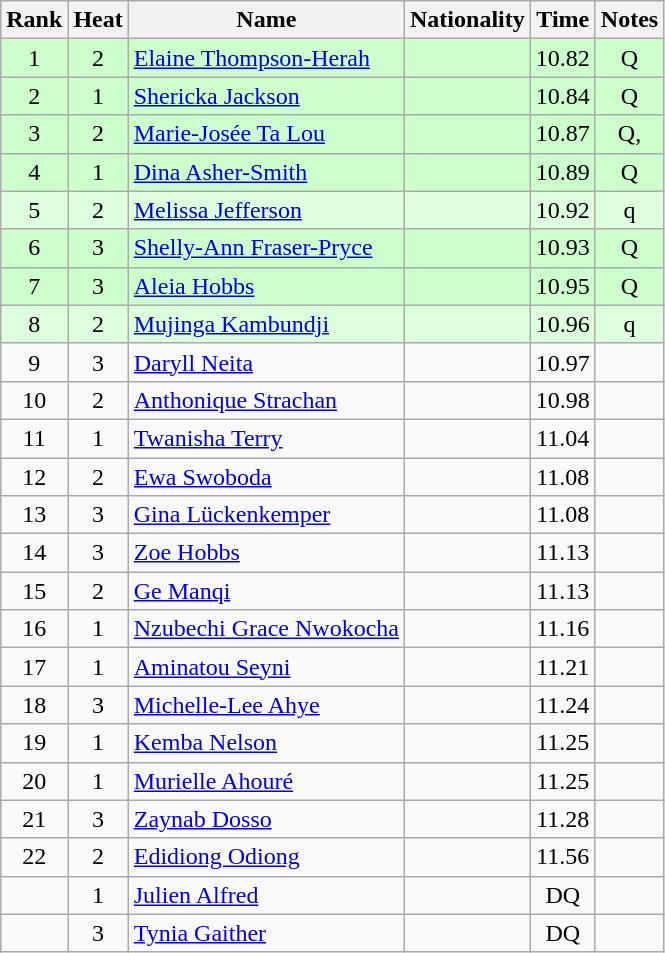<table class="wikitable sortable" style="text-align:center">
<tr>
<th>Rank</th>
<th>Heat</th>
<th>Name</th>
<th>Nationality</th>
<th>Time</th>
<th>Notes</th>
</tr>
<tr bgcolor=ccffcc>
<td>1</td>
<td>2</td>
<td align=left><a href='#'>Elaine Thompson-Herah</a></td>
<td align=left></td>
<td>10.82</td>
<td>Q</td>
</tr>
<tr bgcolor=ccffcc>
<td>2</td>
<td>1</td>
<td align=left><a href='#'>Shericka Jackson</a></td>
<td align=left></td>
<td>10.84</td>
<td>Q</td>
</tr>
<tr bgcolor=ccffcc>
<td>3</td>
<td>2</td>
<td align=left><a href='#'>Marie-Josée Ta Lou</a></td>
<td align=left></td>
<td>10.87</td>
<td>Q, </td>
</tr>
<tr bgcolor=ccffcc>
<td>4</td>
<td>1</td>
<td align=left><a href='#'>Dina Asher-Smith</a></td>
<td align=left></td>
<td>10.89</td>
<td>Q</td>
</tr>
<tr bgcolor=ddffdd>
<td>5</td>
<td>2</td>
<td align=left><a href='#'>Melissa Jefferson</a></td>
<td align=left></td>
<td>10.92</td>
<td>q</td>
</tr>
<tr bgcolor=ccffcc>
<td>6</td>
<td>3</td>
<td align=left><a href='#'>Shelly-Ann Fraser-Pryce</a></td>
<td align=left></td>
<td>10.93</td>
<td>Q</td>
</tr>
<tr bgcolor=ccffcc>
<td>7</td>
<td>3</td>
<td align=left><a href='#'>Aleia Hobbs</a></td>
<td align=left></td>
<td>10.95</td>
<td>Q</td>
</tr>
<tr bgcolor=ddffdd>
<td>8</td>
<td>2</td>
<td align=left><a href='#'>Mujinga Kambundji</a></td>
<td align=left></td>
<td>10.96</td>
<td>q</td>
</tr>
<tr>
<td>9</td>
<td>3</td>
<td align=left><a href='#'>Daryll Neita</a></td>
<td align=left></td>
<td>10.97</td>
<td></td>
</tr>
<tr>
<td>10</td>
<td>2</td>
<td align=left><a href='#'>Anthonique Strachan</a></td>
<td align=left></td>
<td>10.98</td>
<td></td>
</tr>
<tr>
<td>11</td>
<td>1</td>
<td align=left><a href='#'>Twanisha Terry</a></td>
<td align=left></td>
<td>11.04</td>
<td></td>
</tr>
<tr>
<td>12</td>
<td>2</td>
<td align=left><a href='#'>Ewa Swoboda</a></td>
<td align=left></td>
<td>11.08</td>
<td></td>
</tr>
<tr>
<td>13</td>
<td>3</td>
<td align=left><a href='#'>Gina Lückenkemper</a></td>
<td align=left></td>
<td>11.08</td>
<td></td>
</tr>
<tr>
<td>14</td>
<td>3</td>
<td align=left><a href='#'>Zoe Hobbs</a></td>
<td align=left></td>
<td>11.13</td>
<td></td>
</tr>
<tr>
<td>15</td>
<td>2</td>
<td align=left><a href='#'>Ge Manqi</a></td>
<td align=left></td>
<td>11.13</td>
<td></td>
</tr>
<tr>
<td>16</td>
<td>1</td>
<td align=left><a href='#'>Nzubechi Grace Nwokocha</a></td>
<td align=left></td>
<td>11.16</td>
<td></td>
</tr>
<tr>
<td>17</td>
<td>1</td>
<td align=left><a href='#'>Aminatou Seyni</a></td>
<td align=left></td>
<td>11.21</td>
<td></td>
</tr>
<tr>
<td>18</td>
<td>3</td>
<td align=left><a href='#'>Michelle-Lee Ahye</a></td>
<td align=left></td>
<td>11.24</td>
<td></td>
</tr>
<tr>
<td>19</td>
<td>1</td>
<td align=left><a href='#'>Kemba Nelson</a></td>
<td align=left></td>
<td>11.25</td>
<td></td>
</tr>
<tr>
<td>20</td>
<td>1</td>
<td align=left><a href='#'>Murielle Ahouré</a></td>
<td align=left></td>
<td>11.25</td>
<td></td>
</tr>
<tr>
<td>21</td>
<td>3</td>
<td align=left><a href='#'>Zaynab Dosso</a></td>
<td align=left></td>
<td>11.28</td>
<td></td>
</tr>
<tr>
<td>22</td>
<td>2</td>
<td align=left><a href='#'>Edidiong Odiong</a></td>
<td align=left></td>
<td>11.56</td>
<td></td>
</tr>
<tr>
<td></td>
<td>1</td>
<td align=left><a href='#'>Julien Alfred</a></td>
<td align=left></td>
<td>DQ</td>
<td></td>
</tr>
<tr>
<td></td>
<td>3</td>
<td align=left><a href='#'>Tynia Gaither</a></td>
<td align=left></td>
<td>DQ</td>
<td></td>
</tr>
</table>
